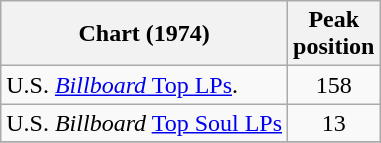<table class="wikitable">
<tr>
<th>Chart (1974)</th>
<th>Peak<br>position</th>
</tr>
<tr>
<td>U.S. <a href='#'><em>Billboard</em> Top LPs</a>.</td>
<td align="center">158</td>
</tr>
<tr>
<td>U.S. <em>Billboard</em> <a href='#'>Top Soul LPs</a></td>
<td align="center">13</td>
</tr>
<tr>
</tr>
</table>
